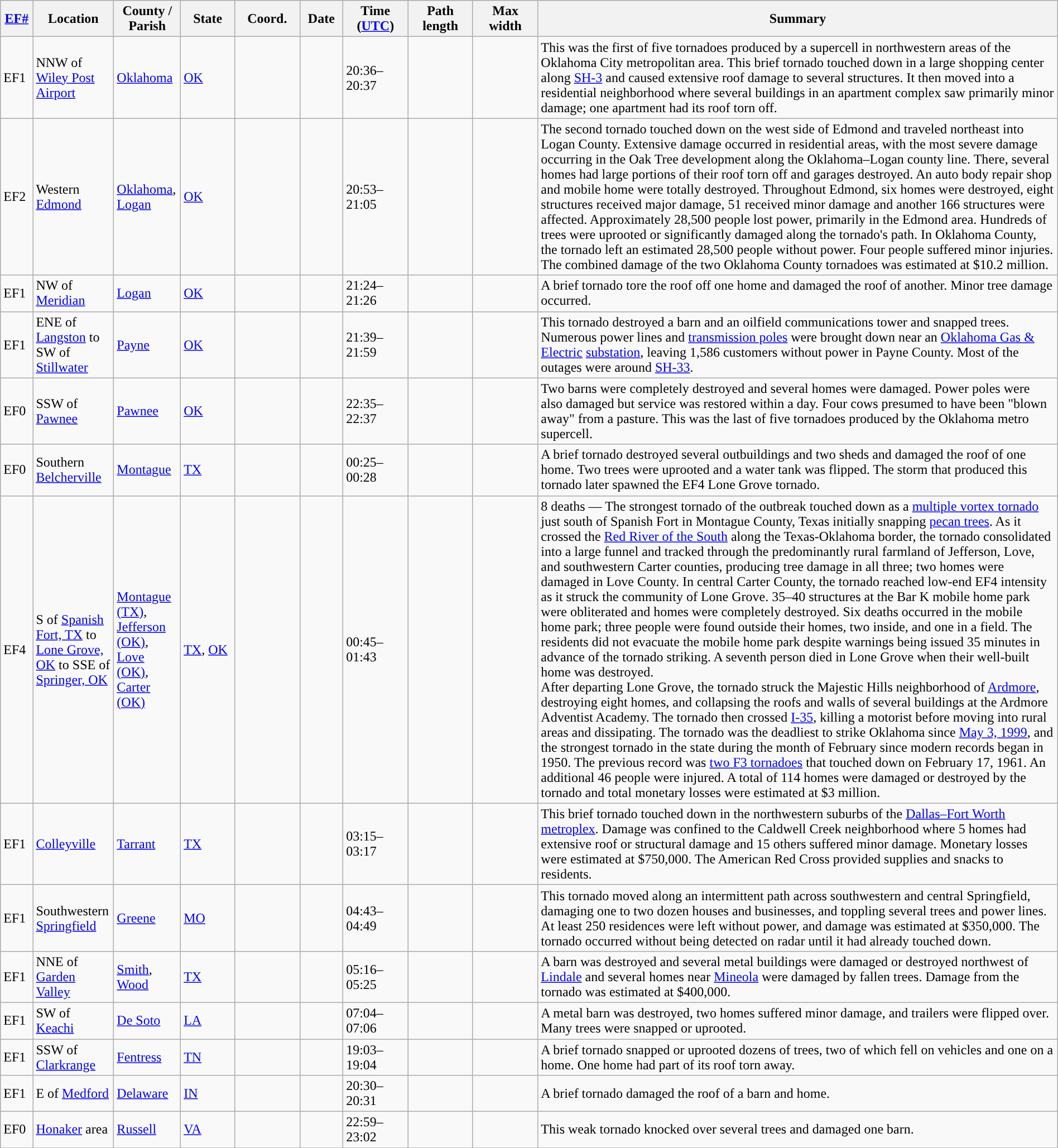<table class="wikitable sortable" style="width:100%;">
<tr>
<th scope="col" width="3%" align="center"><a href='#'>EF#</a></th>
<th scope="col" width="7%" align="center" class="unsortable">Location</th>
<th scope="col" width="6%" align="center" class="unsortable">County / Parish</th>
<th scope="col" width="5%" align="center">State</th>
<th scope="col" width="6%" align="center">Coord.</th>
<th scope="col" width="4%" align="center">Date</th>
<th scope="col" width="6%" align="center">Time (<a href='#'>UTC</a>)</th>
<th scope="col" width="6%" align="center">Path length</th>
<th scope="col" width="6%" align="center">Max width</th>
<th scope="col" width="48%" class="unsortable" align="center">Summary</th>
</tr>
<tr>
<td>EF1</td>
<td>NNW of <a href='#'>Wiley Post Airport</a></td>
<td><a href='#'>Oklahoma</a></td>
<td><a href='#'>OK</a></td>
<td></td>
<td></td>
<td>20:36–20:37</td>
<td></td>
<td></td>
<td>This was the first of five tornadoes produced by a supercell in northwestern areas of the Oklahoma City metropolitan area. This brief tornado touched down in a large shopping center along <a href='#'>SH-3</a> and caused extensive roof damage to several structures. It then moved into a residential neighborhood where several buildings in an apartment complex saw primarily minor damage; one apartment had its roof torn off.</td>
</tr>
<tr>
<td>EF2</td>
<td>Western <a href='#'>Edmond</a></td>
<td><a href='#'>Oklahoma</a>, <a href='#'>Logan</a></td>
<td><a href='#'>OK</a></td>
<td></td>
<td></td>
<td>20:53–21:05</td>
<td></td>
<td></td>
<td>The second tornado touched down on the west side of Edmond and traveled northeast into Logan County. Extensive damage occurred in residential areas, with the most severe damage occurring in the Oak Tree development along the Oklahoma–Logan county line. There, several homes had large portions of their roof torn off and garages destroyed. An auto body repair shop and mobile home were totally destroyed. Throughout Edmond, six homes were destroyed, eight structures received major damage, 51 received minor damage and another 166 structures were affected. Approximately 28,500 people lost power, primarily in the Edmond area. Hundreds of trees were uprooted or significantly damaged along the tornado's path. In Oklahoma County, the tornado left an estimated 28,500 people without power. Four people suffered minor injuries. The combined damage of the two Oklahoma County tornadoes was estimated at $10.2 million.</td>
</tr>
<tr>
<td>EF1</td>
<td>NW of <a href='#'>Meridian</a></td>
<td><a href='#'>Logan</a></td>
<td><a href='#'>OK</a></td>
<td></td>
<td></td>
<td>21:24–21:26</td>
<td></td>
<td></td>
<td>A brief tornado tore the roof off one home and damaged the roof of another. Minor tree damage occurred.</td>
</tr>
<tr>
<td>EF1</td>
<td>ENE of <a href='#'>Langston</a> to SW of <a href='#'>Stillwater</a></td>
<td><a href='#'>Payne</a></td>
<td><a href='#'>OK</a></td>
<td></td>
<td></td>
<td>21:39–21:59</td>
<td></td>
<td></td>
<td>This tornado destroyed a barn and an oilfield communications tower and snapped trees. Numerous power lines and <a href='#'>transmission poles</a> were brought down near an <a href='#'>Oklahoma Gas & Electric</a> <a href='#'>substation</a>, leaving 1,586 customers without power in Payne County. Most of the outages were around <a href='#'>SH-33</a>.</td>
</tr>
<tr>
<td>EF0</td>
<td>SSW of <a href='#'>Pawnee</a></td>
<td><a href='#'>Pawnee</a></td>
<td><a href='#'>OK</a></td>
<td></td>
<td></td>
<td>22:35–22:37</td>
<td></td>
<td></td>
<td>Two barns were completely destroyed and several homes were damaged. Power poles were also damaged but service was restored within a day. Four cows presumed to have been "blown away" from a pasture. This was the last of five tornadoes produced by the Oklahoma metro supercell.</td>
</tr>
<tr>
<td>EF0</td>
<td>Southern <a href='#'>Belcherville</a></td>
<td><a href='#'>Montague</a></td>
<td><a href='#'>TX</a></td>
<td></td>
<td></td>
<td>00:25–00:28</td>
<td></td>
<td></td>
<td>A brief tornado destroyed several outbuildings and two sheds and damaged the roof of one home. Two trees were uprooted and a water tank was flipped. The storm that produced this tornado later spawned the EF4 Lone Grove tornado.</td>
</tr>
<tr>
<td>EF4</td>
<td>S of <a href='#'>Spanish Fort, TX</a> to <a href='#'>Lone Grove, OK</a> to SSE of <a href='#'>Springer, OK</a></td>
<td><a href='#'>Montague (TX)</a>, <a href='#'>Jefferson (OK)</a>, <a href='#'>Love (OK)</a>, <a href='#'>Carter (OK)</a></td>
<td><a href='#'>TX</a>, <a href='#'>OK</a></td>
<td></td>
<td></td>
<td>00:45–01:43</td>
<td></td>
<td></td>
<td>8 deaths — The strongest tornado of the outbreak touched down as a <a href='#'>multiple vortex tornado</a> just south of Spanish Fort in Montague County, Texas initially snapping <a href='#'>pecan trees</a>. As it crossed the <a href='#'>Red River of the South</a> along the Texas-Oklahoma border, the tornado consolidated into a large funnel and tracked through the predominantly rural farmland of Jefferson, Love, and southwestern Carter counties, producing tree damage in all three; two homes were damaged in Love County. In central Carter County, the tornado reached low-end EF4 intensity as it struck the community of Lone Grove. 35–40 structures at the Bar K mobile home park were obliterated and homes were completely destroyed. Six deaths occurred in the mobile home park; three people were found outside their homes, two inside, and one in a field. The residents did not evacuate the mobile home park despite warnings being issued 35 minutes in advance of the tornado striking. A seventh person died in Lone Grove when their well-built home was destroyed.<br>After departing Lone Grove, the tornado struck the Majestic Hills neighborhood of <a href='#'>Ardmore</a>, destroying eight homes, and collapsing the roofs and walls of several buildings at the Ardmore Adventist Academy. The tornado then crossed <a href='#'>I-35</a>, killing a motorist before moving into rural areas and dissipating. The tornado was the deadliest to strike Oklahoma since <a href='#'>May 3, 1999</a>, and the strongest tornado in the state during the month of February since modern records began in 1950. The previous record was <a href='#'>two F3 tornadoes</a> that touched down on February 17, 1961. An additional 46 people were injured. A total of 114 homes were damaged or destroyed by the tornado and total monetary losses were estimated at $3 million.</td>
</tr>
<tr>
<td>EF1</td>
<td><a href='#'>Colleyville</a></td>
<td><a href='#'>Tarrant</a></td>
<td><a href='#'>TX</a></td>
<td></td>
<td></td>
<td>03:15–03:17</td>
<td></td>
<td></td>
<td>This brief tornado touched down in the northwestern suburbs of the <a href='#'>Dallas–Fort Worth metroplex</a>. Damage was confined to the Caldwell Creek neighborhood where 5 homes had extensive roof or structural damage and 15 others suffered minor damage. Monetary losses were estimated at $750,000. The American Red Cross provided supplies and snacks to residents.</td>
</tr>
<tr>
<td>EF1</td>
<td>Southwestern <a href='#'>Springfield</a></td>
<td><a href='#'>Greene</a></td>
<td><a href='#'>MO</a></td>
<td></td>
<td></td>
<td>04:43–04:49</td>
<td></td>
<td></td>
<td>This tornado moved along an intermittent path across southwestern and central Springfield, damaging one to two dozen houses and businesses, and toppling several trees and power lines. At least 250 residences were left without power, and damage was estimated at $350,000. The tornado occurred without being detected on radar until it had already touched down.</td>
</tr>
<tr>
<td>EF1</td>
<td>NNE of <a href='#'>Garden Valley</a></td>
<td><a href='#'>Smith</a>, <a href='#'>Wood</a></td>
<td><a href='#'>TX</a></td>
<td></td>
<td></td>
<td>05:16–05:25</td>
<td></td>
<td></td>
<td>A barn was destroyed and several metal buildings were damaged or destroyed northwest of <a href='#'>Lindale</a> and several homes near <a href='#'>Mineola</a> were damaged by fallen trees. Damage from the tornado was estimated at $400,000.</td>
</tr>
<tr>
<td>EF1</td>
<td>SW of <a href='#'>Keachi</a></td>
<td><a href='#'>De Soto</a></td>
<td><a href='#'>LA</a></td>
<td></td>
<td></td>
<td>07:04–07:06</td>
<td></td>
<td></td>
<td>A metal barn was destroyed, two homes suffered minor damage, and trailers were flipped over. Many trees were snapped or uprooted.</td>
</tr>
<tr>
<td>EF1</td>
<td>SSW of <a href='#'>Clarkrange</a></td>
<td><a href='#'>Fentress</a></td>
<td><a href='#'>TN</a></td>
<td></td>
<td></td>
<td>19:03–19:04</td>
<td></td>
<td></td>
<td>A brief tornado snapped or uprooted dozens of trees, two of which fell on vehicles and one on a home. One home had part of its roof torn away.</td>
</tr>
<tr>
<td>EF1</td>
<td>E of <a href='#'>Medford</a></td>
<td><a href='#'>Delaware</a></td>
<td><a href='#'>IN</a></td>
<td></td>
<td></td>
<td>20:30–20:31</td>
<td></td>
<td></td>
<td>A brief tornado damaged the roof of a barn and home.</td>
</tr>
<tr>
<td>EF0</td>
<td><a href='#'>Honaker</a> area</td>
<td><a href='#'>Russell</a></td>
<td><a href='#'>VA</a></td>
<td></td>
<td></td>
<td>22:59–23:02</td>
<td></td>
<td></td>
<td>This weak tornado knocked over several trees and damaged one barn.</td>
</tr>
<tr>
</tr>
</table>
